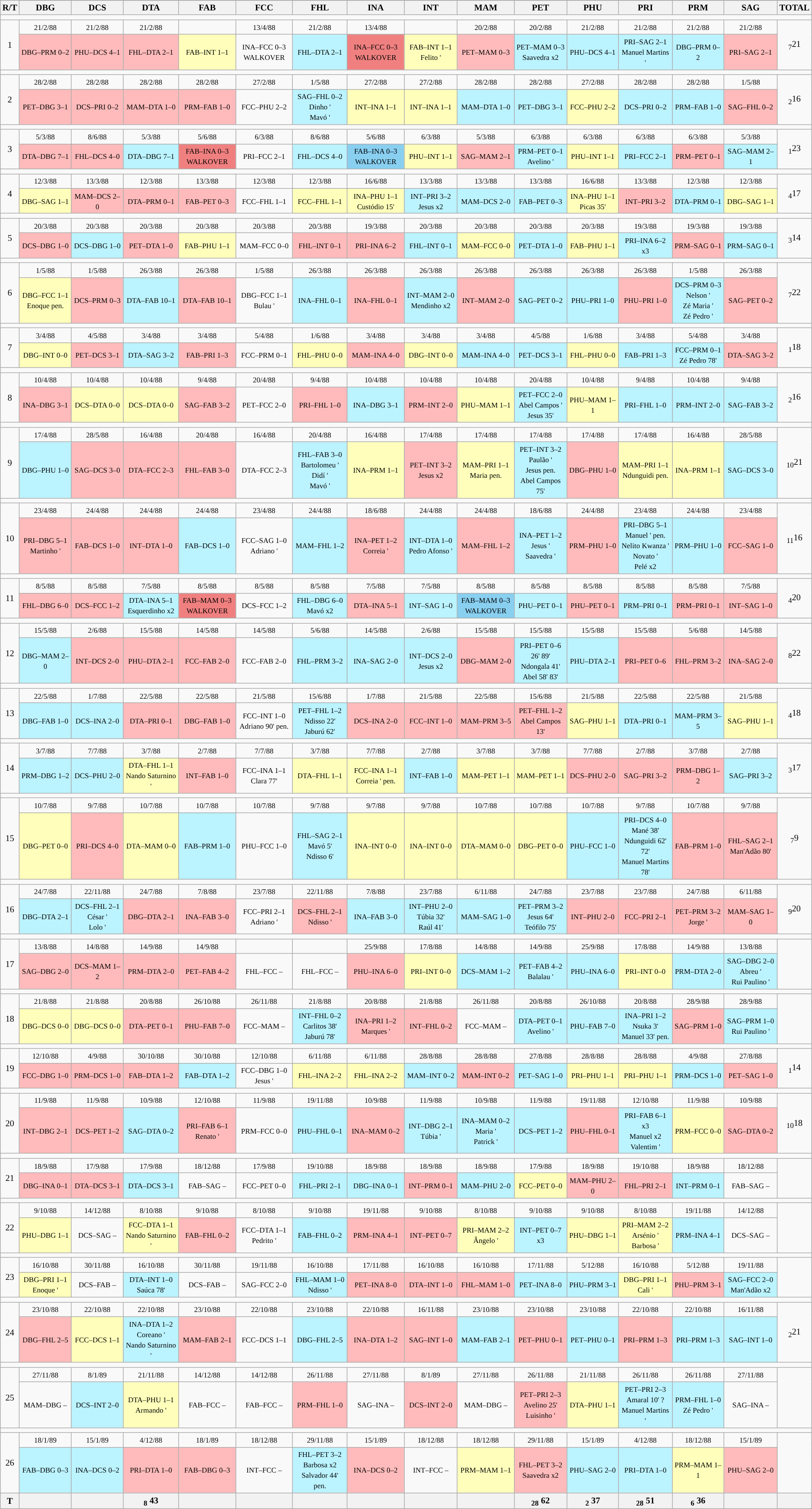<table class="wikitable">
<tr style="font-size: 85%;">
<th scope="col" rowspan="2">R/T</th>
</tr>
<tr style="font-size: 85%;">
<th style="width: 90px" colspan="1">DBG</th>
<th style="width: 90px" colspan="1">DCS</th>
<th style="width: 90px" colspan="1">DTA</th>
<th style="width: 90px" colspan="1">FAB</th>
<th style="width: 90px" colspan="1">FCC</th>
<th style="width: 90px" colspan="1">FHL</th>
<th style="width: 90px" colspan="1">INA</th>
<th style="width: 90px" colspan="1">INT</th>
<th style="width: 90px" colspan="1">MAM</th>
<th style="width: 90px" colspan="1">PET</th>
<th style="width: 90px" colspan="1">PHU</th>
<th style="width: 90px" colspan="1">PRI</th>
<th style="width: 90px" colspan="1">PRM</th>
<th style="width: 90px" colspan="1">SAG</th>
<th style="width: 30px" colspan="1">TOTAL</th>
</tr>
<tr>
<td colspan=16></td>
</tr>
<tr align=center style="font-size: 85%;">
<td rowspan=2>1</td>
<td><small>21/2/88</small></td>
<td><small>21/2/88</small></td>
<td><small>21/2/88</small></td>
<td><small></small></td>
<td><small>13/4/88</small></td>
<td><small>21/2/88</small></td>
<td><small>13/4/88</small></td>
<td><small></small></td>
<td><small>20/2/88</small></td>
<td><small>20/2/88</small></td>
<td><small>21/2/88</small></td>
<td><small>21/2/88</small></td>
<td><small>21/2/88</small></td>
<td><small>21/2/88</small></td>
<td rowspan=2><sub>7</sub>21</td>
</tr>
<tr align=center style="font-size: 85%;">
<td bgcolor=#ffbbbb><small>DBG–PRM 0–2</small></td>
<td bgcolor=#ffbbbb><small>PHU–DCS 4–1</small></td>
<td bgcolor=#ffbbbb><small>FHL–DTA 2–1</small></td>
<td bgcolor=#ffffbb><small>FAB–INT 1–1</small></td>
<td><small>INA–FCC 0–3<br>WALKOVER</small></td>
<td bgcolor=#bbf3ff><small>FHL–DTA 2–1</small></td>
<td bgcolor=#f08080><small>INA–FCC 0–3<br>WALKOVER</small></td>
<td bgcolor=#ffffbb><small>FAB–INT 1–1<br>Felito '</small></td>
<td bgcolor=#ffbbbb><small>PET–MAM 0–3</small></td>
<td bgcolor=#bbf3ff><small>PET–MAM 0–3<br>Saavedra x2</small></td>
<td bgcolor=#bbf3ff><small>PHU–DCS 4–1</small></td>
<td bgcolor=#bbf3ff><small>PRI–SAG 2–1<br>Manuel Martins '</small></td>
<td bgcolor=#bbf3ff><small>DBG–PRM 0–2</small></td>
<td bgcolor=#ffbbbb><small>PRI–SAG 2–1</small></td>
</tr>
<tr>
<td colspan=16></td>
</tr>
<tr align=center style="font-size: 85%;">
<td rowspan=2>2</td>
<td><small>28/2/88</small></td>
<td><small>28/2/88</small></td>
<td><small>28/2/88</small></td>
<td><small>28/2/88</small></td>
<td><small>27/2/88</small></td>
<td><small>1/5/88</small></td>
<td><small>27/2/88</small></td>
<td><small>27/2/88</small></td>
<td><small>28/2/88</small></td>
<td><small>28/2/88</small></td>
<td><small>27/2/88</small></td>
<td><small>28/2/88</small></td>
<td><small>28/2/88</small></td>
<td><small>1/5/88</small></td>
<td rowspan=2><sub>2</sub>16</td>
</tr>
<tr align=center style="font-size: 85%;">
<td bgcolor=#ffbbbb><small>PET–DBG 3–1</small></td>
<td bgcolor=#ffbbbb><small>DCS–PRI 0–2</small></td>
<td bgcolor=#ffbbbb><small>MAM–DTA 1–0</small></td>
<td bgcolor=#ffbbbb><small>PRM–FAB 1–0</small></td>
<td><small>FCC–PHU 2–2</small></td>
<td bgcolor=#bbf3ff><small>SAG–FHL 0–2<br>Dinho '<br>Mavó '</small></td>
<td bgcolor=#ffffbb><small>INT–INA 1–1</small></td>
<td bgcolor=#ffffbb><small>INT–INA 1–1</small></td>
<td bgcolor=#bbf3ff><small>MAM–DTA 1–0</small></td>
<td bgcolor=#bbf3ff><small>PET–DBG 3–1</small></td>
<td bgcolor=#ffffbb><small>FCC–PHU 2–2</small></td>
<td bgcolor=#bbf3ff><small>DCS–PRI 0–2</small></td>
<td bgcolor=#bbf3ff><small>PRM–FAB 1–0</small></td>
<td bgcolor=#ffbbbb><small>SAG–FHL 0–2</small></td>
</tr>
<tr>
<td colspan=16></td>
</tr>
<tr align=center style="font-size: 85%;">
<td rowspan=2>3</td>
<td><small>5/3/88</small></td>
<td><small>8/6/88</small></td>
<td><small>5/3/88</small></td>
<td><small>5/6/88</small></td>
<td><small>6/3/88</small></td>
<td><small>8/6/88</small></td>
<td><small>5/6/88</small></td>
<td><small>6/3/88</small></td>
<td><small>5/3/88</small></td>
<td><small>6/3/88</small></td>
<td><small>6/3/88</small></td>
<td><small>6/3/88</small></td>
<td><small>6/3/88</small></td>
<td><small>5/3/88</small></td>
<td rowspan=2><sub>1</sub>23</td>
</tr>
<tr align=center style="font-size: 85%;">
<td bgcolor=#ffbbbb><small>DTA–DBG 7–1</small></td>
<td bgcolor=#ffbbbb><small>FHL–DCS 4–0</small></td>
<td bgcolor=#bbf3ff><small>DTA–DBG 7–1</small></td>
<td bgcolor=#f08080><small>FAB–INA 0–3<br>WALKOVER</small></td>
<td><small>PRI–FCC 2–1</small></td>
<td bgcolor=#bbf3ff><small>FHL–DCS 4–0</small></td>
<td bgcolor=#89cff0><small>FAB–INA 0–3<br>WALKOVER</small></td>
<td bgcolor=#ffffbb><small>PHU–INT 1–1</small></td>
<td bgcolor=#ffbbbb><small>SAG–MAM 2–1</small></td>
<td bgcolor=#bbf3ff><small>PRM–PET 0–1<br>Avelino '</small></td>
<td bgcolor=#ffffbb><small>PHU–INT 1–1</small></td>
<td bgcolor=#bbf3ff><small>PRI–FCC 2–1</small></td>
<td bgcolor=#ffbbbb><small>PRM–PET 0–1</small></td>
<td bgcolor=#bbf3ff><small>SAG–MAM 2–1</small></td>
</tr>
<tr>
<td colspan=16></td>
</tr>
<tr align=center style="font-size: 85%;">
<td rowspan=2>4</td>
<td><small>12/3/88</small></td>
<td><small>13/3/88</small></td>
<td><small>12/3/88</small></td>
<td><small>13/3/88</small></td>
<td><small>12/3/88</small></td>
<td><small>12/3/88</small></td>
<td><small>16/6/88</small></td>
<td><small>13/3/88</small></td>
<td><small>13/3/88</small></td>
<td><small>13/3/88</small></td>
<td><small>16/6/88</small></td>
<td><small>13/3/88</small></td>
<td><small>12/3/88</small></td>
<td><small>12/3/88</small></td>
<td rowspan=2><sub>4</sub>17</td>
</tr>
<tr align=center style="font-size: 85%;">
<td bgcolor=#ffffbb><small>DBG–SAG 1–1</small></td>
<td bgcolor=#ffbbbb><small>MAM–DCS 2–0</small></td>
<td bgcolor=#ffbbbb><small>DTA–PRM 0–1</small></td>
<td bgcolor=#ffbbbb><small>FAB–PET 0–3</small></td>
<td><small>FCC–FHL 1–1</small></td>
<td bgcolor=#ffffbb><small>FCC–FHL 1–1</small></td>
<td bgcolor=#ffffbb><small>INA–PHU 1–1<br>Custódio 15'</small></td>
<td bgcolor=#bbf3ff><small>INT–PRI 3–2<br>Jesus x2</small></td>
<td bgcolor=#bbf3ff><small>MAM–DCS 2–0</small></td>
<td bgcolor=#bbf3ff><small>FAB–PET 0–3</small></td>
<td bgcolor=#ffffbb><small>INA–PHU 1–1<br>Picas 35'</small></td>
<td bgcolor=#ffbbbb><small>INT–PRI 3–2</small></td>
<td bgcolor=#bbf3ff><small>DTA–PRM 0–1</small></td>
<td bgcolor=#ffffbb><small>DBG–SAG 1–1</small></td>
</tr>
<tr>
<td colspan=16></td>
</tr>
<tr align=center style="font-size: 85%;">
<td rowspan=2>5</td>
<td><small>20/3/88</small></td>
<td><small>20/3/88</small></td>
<td><small>20/3/88</small></td>
<td><small>20/3/88</small></td>
<td><small>20/3/88</small></td>
<td><small>20/3/88</small></td>
<td><small>19/3/88</small></td>
<td><small>20/3/88</small></td>
<td><small>20/3/88</small></td>
<td><small>20/3/88</small></td>
<td><small>20/3/88</small></td>
<td><small>19/3/88</small></td>
<td><small>19/3/88</small></td>
<td><small>19/3/88</small></td>
<td rowspan=2><sub>3</sub>14</td>
</tr>
<tr align=center style="font-size: 85%;">
<td bgcolor=#ffbbbb><small>DCS–DBG 1–0</small></td>
<td bgcolor=#bbf3ff><small>DCS–DBG 1–0</small></td>
<td bgcolor=#ffbbbb><small>PET–DTA 1–0</small></td>
<td bgcolor=#ffffbb><small>FAB–PHU 1–1</small></td>
<td><small>MAM–FCC 0–0</small></td>
<td bgcolor=#ffbbbb><small>FHL–INT 0–1</small></td>
<td bgcolor=#ffbbbb><small>PRI–INA 6–2</small></td>
<td bgcolor=#bbf3ff><small>FHL–INT 0–1</small></td>
<td bgcolor=#ffffbb><small>MAM–FCC 0–0</small></td>
<td bgcolor=#bbf3ff><small>PET–DTA 1–0</small></td>
<td bgcolor=#ffffbb><small>FAB–PHU 1–1</small></td>
<td bgcolor=#bbf3ff><small>PRI–INA 6–2<br> x3</small></td>
<td bgcolor=#ffbbbb><small>PRM–SAG 0–1</small></td>
<td bgcolor=#bbf3ff><small>PRM–SAG 0–1</small></td>
</tr>
<tr>
<td colspan=16></td>
</tr>
<tr align=center style="font-size: 85%;">
<td rowspan=2>6</td>
<td><small>1/5/88</small></td>
<td><small>1/5/88</small></td>
<td><small>26/3/88</small></td>
<td><small>26/3/88</small></td>
<td><small>1/5/88</small></td>
<td><small>26/3/88</small></td>
<td><small>26/3/88</small></td>
<td><small>26/3/88</small></td>
<td><small>26/3/88</small></td>
<td><small>26/3/88</small></td>
<td><small>26/3/88</small></td>
<td><small>26/3/88</small></td>
<td><small>1/5/88</small></td>
<td><small>26/3/88</small></td>
<td rowspan=2><sub>7</sub>22</td>
</tr>
<tr align=center style="font-size: 85%;">
<td bgcolor=#ffffbb><small>DBG–FCC 1–1<br>Enoque pen.</small></td>
<td bgcolor=#ffbbbb><small>DCS–PRM 0–3</small></td>
<td bgcolor=#bbf3ff><small>DTA–FAB 10–1</small></td>
<td bgcolor=#ffbbbb><small>DTA–FAB 10–1</small></td>
<td><small>DBG–FCC 1–1<br>Bulau '</small></td>
<td bgcolor=#bbf3ff><small>INA–FHL 0–1</small></td>
<td bgcolor=#ffbbbb><small>INA–FHL 0–1</small></td>
<td bgcolor=#bbf3ff><small>INT–MAM 2–0<br>Mendinho x2</small></td>
<td bgcolor=#ffbbbb><small>INT–MAM 2–0</small></td>
<td bgcolor=#bbf3ff><small>SAG–PET 0–2</small></td>
<td bgcolor=#bbf3ff><small>PHU–PRI 1–0</small></td>
<td bgcolor=#ffbbbb><small>PHU–PRI 1–0</small></td>
<td bgcolor=#bbf3ff><small>DCS–PRM 0–3<br>Nelson '<br>Zé Maria '<br>Zé Pedro '</small></td>
<td bgcolor=#ffbbbb><small>SAG–PET 0–2</small></td>
</tr>
<tr>
<td colspan=16></td>
</tr>
<tr align=center style="font-size: 85%;">
<td rowspan=2>7</td>
<td><small>3/4/88</small></td>
<td><small>4/5/88</small></td>
<td><small>3/4/88</small></td>
<td><small>3/4/88</small></td>
<td><small>5/4/88</small></td>
<td><small>1/6/88</small></td>
<td><small>3/4/88</small></td>
<td><small>3/4/88</small></td>
<td><small>3/4/88</small></td>
<td><small>4/5/88</small></td>
<td><small>1/6/88</small></td>
<td><small>3/4/88</small></td>
<td><small>5/4/88</small></td>
<td><small>3/4/88</small></td>
<td rowspan=2><sub>1</sub>18</td>
</tr>
<tr align=center style="font-size: 85%;">
<td bgcolor=#ffffbb><small>DBG–INT 0–0</small></td>
<td bgcolor=#ffbbbb><small>PET–DCS 3–1</small></td>
<td bgcolor=#bbf3ff><small>DTA–SAG 3–2</small></td>
<td bgcolor=#ffbbbb><small>FAB–PRI 1–3</small></td>
<td><small>FCC–PRM 0–1</small></td>
<td bgcolor=#ffffbb><small>FHL–PHU 0–0</small></td>
<td bgcolor=#ffbbbb><small>MAM–INA 4–0</small></td>
<td bgcolor=#ffffbb><small>DBG–INT 0–0</small></td>
<td bgcolor=#bbf3ff><small>MAM–INA 4–0</small></td>
<td bgcolor=#bbf3ff><small>PET–DCS 3–1</small></td>
<td bgcolor=#ffffbb><small>FHL–PHU 0–0</small></td>
<td bgcolor=#bbf3ff><small>FAB–PRI 1–3</small></td>
<td bgcolor=#bbf3ff><small>FCC–PRM 0–1<br>Zé Pedro 78'</small></td>
<td bgcolor=#ffbbbb><small>DTA–SAG 3–2</small></td>
</tr>
<tr>
<td colspan=16></td>
</tr>
<tr align=center style="font-size: 85%;">
<td rowspan=2>8</td>
<td><small>10/4/88</small></td>
<td><small>10/4/88</small></td>
<td><small>10/4/88</small></td>
<td><small>9/4/88</small></td>
<td><small>20/4/88</small></td>
<td><small>9/4/88</small></td>
<td><small>10/4/88</small></td>
<td><small>10/4/88</small></td>
<td><small>10/4/88</small></td>
<td><small>20/4/88</small></td>
<td><small>10/4/88</small></td>
<td><small>9/4/88</small></td>
<td><small>10/4/88</small></td>
<td><small>9/4/88</small></td>
<td rowspan=2><sub>2</sub>16</td>
</tr>
<tr align=center style="font-size: 85%;">
<td bgcolor=#ffbbbb><small>INA–DBG 3–1</small></td>
<td bgcolor=#ffffbb><small>DCS–DTA 0–0</small></td>
<td bgcolor=#ffffbb><small>DCS–DTA 0–0</small></td>
<td bgcolor=#ffbbbb><small>SAG–FAB 3–2</small></td>
<td><small>PET–FCC 2–0</small></td>
<td bgcolor=#ffbbbb><small>PRI–FHL 1–0</small></td>
<td bgcolor=#bbf3ff><small>INA–DBG 3–1</small></td>
<td bgcolor=#ffbbbb><small>PRM–INT 2–0</small></td>
<td bgcolor=#ffffbb><small>PHU–MAM 1–1</small></td>
<td bgcolor=#bbf3ff><small>PET–FCC 2–0<br>Abel Campos '<br>Jesus 35'</small></td>
<td bgcolor=#ffffbb><small>PHU–MAM 1–1</small></td>
<td bgcolor=#bbf3ff><small>PRI–FHL 1–0</small></td>
<td bgcolor=#bbf3ff><small>PRM–INT 2–0</small></td>
<td bgcolor=#bbf3ff><small>SAG–FAB 3–2</small></td>
</tr>
<tr>
<td colspan=16></td>
</tr>
<tr align=center style="font-size: 85%;">
<td rowspan=2>9</td>
<td><small>17/4/88</small></td>
<td><small>28/5/88</small></td>
<td><small>16/4/88</small></td>
<td><small>20/4/88</small></td>
<td><small>16/4/88</small></td>
<td><small>20/4/88</small></td>
<td><small>16/4/88</small></td>
<td><small>17/4/88</small></td>
<td><small>17/4/88</small></td>
<td><small>17/4/88</small></td>
<td><small>17/4/88</small></td>
<td><small>17/4/88</small></td>
<td><small>16/4/88</small></td>
<td><small>28/5/88</small></td>
<td rowspan=2><sub>10</sub>21</td>
</tr>
<tr align=center style="font-size: 85%;">
<td bgcolor=#bbf3ff><small>DBG–PHU 1–0</small></td>
<td bgcolor=#ffbbbb><small>SAG–DCS 3–0</small></td>
<td bgcolor=#ffbbbb><small>DTA–FCC 2–3</small></td>
<td bgcolor=#ffbbbb><small>FHL–FAB 3–0</small></td>
<td><small>DTA–FCC 2–3</small></td>
<td bgcolor=#bbf3ff><small>FHL–FAB 3–0<br>Bartolomeu '<br>Didí '<br>Mavó '</small></td>
<td bgcolor=#ffffbb><small>INA–PRM 1–1</small></td>
<td bgcolor=#ffbbbb><small>PET–INT 3–2<br>Jesus x2</small></td>
<td bgcolor=#ffffbb><small>MAM–PRI 1–1<br>Maria pen.</small></td>
<td bgcolor=#bbf3ff><small>PET–INT 3–2<br>Paulão '<br>Jesus pen.<br>Abel Campos 75'</small></td>
<td bgcolor=#ffbbbb><small>DBG–PHU 1–0</small></td>
<td bgcolor=#ffffbb><small>MAM–PRI 1–1<br>Ndunguidi pen.</small></td>
<td bgcolor=#ffffbb><small>INA–PRM 1–1</small></td>
<td bgcolor=#bbf3ff><small>SAG–DCS 3–0</small></td>
</tr>
<tr>
<td colspan=16></td>
</tr>
<tr align=center style="font-size: 85%;">
<td rowspan=2>10</td>
<td><small>23/4/88</small></td>
<td><small>24/4/88</small></td>
<td><small>24/4/88</small></td>
<td><small>24/4/88</small></td>
<td><small>23/4/88</small></td>
<td><small>24/4/88</small></td>
<td><small>18/6/88</small></td>
<td><small>24/4/88</small></td>
<td><small>24/4/88</small></td>
<td><small>18/6/88</small></td>
<td><small>24/4/88</small></td>
<td><small>23/4/88</small></td>
<td><small>24/4/88</small></td>
<td><small>23/4/88</small></td>
<td rowspan=2><sub>11</sub>16</td>
</tr>
<tr align=center style="font-size: 85%;">
<td bgcolor=#ffbbbb><small>PRI–DBG 5–1<br>Martinho '</small></td>
<td bgcolor=#ffbbbb><small>FAB–DCS 1–0</small></td>
<td bgcolor=#ffbbbb><small>INT–DTA 1–0</small></td>
<td bgcolor=#bbf3ff><small>FAB–DCS 1–0</small></td>
<td><small>FCC–SAG 1–0<br>Adriano '</small></td>
<td bgcolor=#bbf3ff><small>MAM–FHL 1–2</small></td>
<td bgcolor=#ffbbbb><small>INA–PET 1–2<br>Correia '</small></td>
<td bgcolor=#bbf3ff><small>INT–DTA 1–0<br>Pedro Afonso '</small></td>
<td bgcolor=#ffbbbb><small>MAM–FHL 1–2</small></td>
<td bgcolor=#bbf3ff><small>INA–PET 1–2<br>Jesus '<br>Saavedra '</small></td>
<td bgcolor=#ffbbbb><small>PRM–PHU 1–0</small></td>
<td bgcolor=#bbf3ff><small>PRI–DBG 5–1<br>Manuel ' pen.<br>Nelito Kwanza '<br>Novato '<br>Pelé x2</small></td>
<td bgcolor=#bbf3ff><small>PRM–PHU 1–0</small></td>
<td bgcolor=#ffbbbb><small>FCC–SAG 1–0</small></td>
</tr>
<tr>
<td colspan=16></td>
</tr>
<tr align=center style="font-size: 85%;">
<td rowspan=2>11</td>
<td><small>8/5/88</small></td>
<td><small>8/5/88</small></td>
<td><small>7/5/88</small></td>
<td><small>8/5/88</small></td>
<td><small>8/5/88</small></td>
<td><small>8/5/88</small></td>
<td><small>7/5/88</small></td>
<td><small>7/5/88</small></td>
<td><small>8/5/88</small></td>
<td><small>8/5/88</small></td>
<td><small>8/5/88</small></td>
<td><small>8/5/88</small></td>
<td><small>8/5/88</small></td>
<td><small>7/5/88</small></td>
<td rowspan=2><sub>4</sub>20</td>
</tr>
<tr align=center style="font-size: 85%;">
<td bgcolor=#ffbbbb><small>FHL–DBG 6–0</small></td>
<td bgcolor=#ffbbbb><small>DCS–FCC 1–2</small></td>
<td bgcolor=#bbf3ff><small>DTA–INA 5–1<br>Esquerdinho x2</small></td>
<td bgcolor=#f08080><small>FAB–MAM 0–3<br>WALKOVER</small></td>
<td><small>DCS–FCC 1–2</small></td>
<td bgcolor=#bbf3ff><small>FHL–DBG 6–0<br>Mavó x2</small></td>
<td bgcolor=#ffbbbb><small>DTA–INA 5–1</small></td>
<td bgcolor=#bbf3ff><small>INT–SAG 1–0</small></td>
<td bgcolor=#89cff0><small>FAB–MAM 0–3<br>WALKOVER</small></td>
<td bgcolor=#bbf3ff><small>PHU–PET 0–1</small></td>
<td bgcolor=#ffbbbb><small>PHU–PET 0–1</small></td>
<td bgcolor=#bbf3ff><small>PRM–PRI 0–1</small></td>
<td bgcolor=#ffbbbb><small>PRM–PRI 0–1</small></td>
<td bgcolor=#ffbbbb><small>INT–SAG 1–0</small></td>
</tr>
<tr>
<td colspan=16></td>
</tr>
<tr align=center style="font-size: 85%;">
<td rowspan=2>12</td>
<td><small>15/5/88</small></td>
<td><small>2/6/88</small></td>
<td><small>15/5/88</small></td>
<td><small>14/5/88</small></td>
<td><small>14/5/88</small></td>
<td><small>5/6/88</small></td>
<td><small>14/5/88</small></td>
<td><small>2/6/88</small></td>
<td><small>15/5/88</small></td>
<td><small>15/5/88</small></td>
<td><small>15/5/88</small></td>
<td><small>15/5/88</small></td>
<td><small>5/6/88</small></td>
<td><small>14/5/88</small></td>
<td rowspan=2><sub>8</sub>22</td>
</tr>
<tr align=center style="font-size: 85%;">
<td bgcolor=#bbf3ff><small>DBG–MAM 2–0</small></td>
<td bgcolor=#ffbbbb><small>INT–DCS 2–0</small></td>
<td bgcolor=#ffbbbb><small>PHU–DTA 2–1</small></td>
<td bgcolor=#ffbbbb><small>FCC–FAB 2–0</small></td>
<td><small>FCC–FAB 2–0</small></td>
<td bgcolor=#bbf3ff><small>FHL–PRM 3–2</small></td>
<td bgcolor=#bbf3ff><small>INA–SAG 2–0</small></td>
<td bgcolor=#bbf3ff><small>INT–DCS 2–0<br>Jesus x2</small></td>
<td bgcolor=#ffbbbb><small>DBG–MAM 2–0</small></td>
<td bgcolor=#bbf3ff><small>PRI–PET 0–6<br>  26' 89'<br>Ndongala 41'<br>Abel 58' 83'</small></td>
<td bgcolor=#bbf3ff><small>PHU–DTA 2–1</small></td>
<td bgcolor=#ffbbbb><small>PRI–PET 0–6</small></td>
<td bgcolor=#ffbbbb><small>FHL–PRM 3–2</small></td>
<td bgcolor=#ffbbbb><small>INA–SAG 2–0</small></td>
</tr>
<tr>
<td colspan=16></td>
</tr>
<tr align=center style="font-size: 85%;">
<td rowspan=2>13</td>
<td><small>22/5/88</small></td>
<td><small>1/7/88</small></td>
<td><small>22/5/88</small></td>
<td><small>22/5/88</small></td>
<td><small>21/5/88</small></td>
<td><small>15/6/88</small></td>
<td><small>1/7/88</small></td>
<td><small>21/5/88</small></td>
<td><small>22/5/88</small></td>
<td><small>15/6/88</small></td>
<td><small>21/5/88</small></td>
<td><small>22/5/88</small></td>
<td><small>22/5/88</small></td>
<td><small>21/5/88</small></td>
<td rowspan=2><sub>4</sub>18</td>
</tr>
<tr align=center style="font-size: 85%;">
<td bgcolor=#bbf3ff><small>DBG–FAB 1–0</small></td>
<td bgcolor=#bbf3ff><small>DCS–INA 2–0</small></td>
<td bgcolor=#ffbbbb><small>DTA–PRI 0–1</small></td>
<td bgcolor=#ffbbbb><small>DBG–FAB 1–0</small></td>
<td><small>FCC–INT 1–0<br>Adriano 90' pen.</small></td>
<td bgcolor=#bbf3ff><small>PET–FHL 1–2<br>Ndisso 22'<br>Jaburú 62'</small></td>
<td bgcolor=#ffbbbb><small>DCS–INA 2–0</small></td>
<td bgcolor=#ffbbbb><small>FCC–INT 1–0</small></td>
<td bgcolor=#ffbbbb><small>MAM–PRM 3–5</small></td>
<td bgcolor=#ffbbbb><small>PET–FHL 1–2<br>Abel Campos 13'</small></td>
<td bgcolor=#ffffbb><small>SAG–PHU 1–1</small></td>
<td bgcolor=#bbf3ff><small>DTA–PRI 0–1</small></td>
<td bgcolor=#bbf3ff><small>MAM–PRM 3–5</small></td>
<td bgcolor=#ffffbb><small>SAG–PHU 1–1</small></td>
</tr>
<tr>
<td colspan=16></td>
</tr>
<tr align=center style="font-size: 85%;">
<td rowspan=2>14</td>
<td><small>3/7/88</small></td>
<td><small>7/7/88</small></td>
<td><small>3/7/88</small></td>
<td><small>2/7/88</small></td>
<td><small>7/7/88</small></td>
<td><small>3/7/88</small></td>
<td><small>7/7/88</small></td>
<td><small>2/7/88</small></td>
<td><small>3/7/88</small></td>
<td><small>3/7/88</small></td>
<td><small>7/7/88</small></td>
<td><small>2/7/88</small></td>
<td><small>3/7/88</small></td>
<td><small>2/7/88</small></td>
<td rowspan=2><sub>3</sub>17</td>
</tr>
<tr align=center style="font-size: 85%;">
<td bgcolor=#bbf3ff><small>PRM–DBG 1–2</small></td>
<td bgcolor=#bbf3ff><small>DCS–PHU 2–0</small></td>
<td bgcolor=#ffffbb><small>DTA–FHL 1–1<br>Nando Saturnino '</small></td>
<td bgcolor=#ffbbbb><small>INT–FAB 1–0</small></td>
<td><small>FCC–INA 1–1<br>Clara 77'</small></td>
<td bgcolor=#ffffbb><small>DTA–FHL 1–1</small></td>
<td bgcolor=#ffffbb><small>FCC–INA 1–1<br>Correia ' pen.</small></td>
<td bgcolor=#bbf3ff><small>INT–FAB 1–0</small></td>
<td bgcolor=#ffffbb><small>MAM–PET 1–1</small></td>
<td bgcolor=#ffffbb><small>MAM–PET 1–1</small></td>
<td bgcolor=#ffbbbb><small>DCS–PHU 2–0</small></td>
<td bgcolor=#ffbbbb><small>SAG–PRI 3–2</small></td>
<td bgcolor=#ffbbbb><small>PRM–DBG 1–2</small></td>
<td bgcolor=#bbf3ff><small>SAG–PRI 3–2</small></td>
</tr>
<tr>
<td colspan=16></td>
</tr>
<tr align=center style="font-size: 85%;">
<td rowspan=2>15</td>
<td><small>10/7/88</small></td>
<td><small>9/7/88</small></td>
<td><small>10/7/88</small></td>
<td><small>10/7/88</small></td>
<td><small>10/7/88</small></td>
<td><small>9/7/88</small></td>
<td><small>9/7/88</small></td>
<td><small>9/7/88</small></td>
<td><small>10/7/88</small></td>
<td><small>10/7/88</small></td>
<td><small>10/7/88</small></td>
<td><small>9/7/88</small></td>
<td><small>10/7/88</small></td>
<td><small>9/7/88</small></td>
<td rowspan=2><sub>7</sub>9</td>
</tr>
<tr align=center style="font-size: 85%;">
<td bgcolor=#ffffbb><small>DBG–PET 0–0</small></td>
<td bgcolor=#ffbbbb><small>PRI–DCS 4–0</small></td>
<td bgcolor=#ffffbb><small>DTA–MAM 0–0</small></td>
<td bgcolor=#bbf3ff><small>FAB–PRM 1–0</small></td>
<td><small>PHU–FCC 1–0</small></td>
<td bgcolor=#bbf3ff><small>FHL–SAG 2–1<br>Mavó 5'<br>Ndisso 6'</small></td>
<td bgcolor=#ffffbb><small>INA–INT 0–0</small></td>
<td bgcolor=#ffffbb><small>INA–INT 0–0</small></td>
<td bgcolor=#ffffbb><small>DTA–MAM 0–0</small></td>
<td bgcolor=#ffffbb><small>DBG–PET 0–0</small></td>
<td bgcolor=#bbf3ff><small>PHU–FCC 1–0</small></td>
<td bgcolor=#bbf3ff><small>PRI–DCS 4–0<br>Mané 38'<br>Ndunguidi 62' 72'<br>Manuel Martins 78'</small></td>
<td bgcolor=#ffbbbb><small>FAB–PRM 1–0</small></td>
<td bgcolor=#ffbbbb><small>FHL–SAG 2–1<br>Man'Adão 80'</small></td>
</tr>
<tr>
<td colspan=16></td>
</tr>
<tr align=center style="font-size: 85%;">
<td rowspan=2>16</td>
<td><small>24/7/88</small></td>
<td><small>22/11/88</small></td>
<td><small>24/7/88</small></td>
<td><small>7/8/88</small></td>
<td><small>23/7/88</small></td>
<td><small>22/11/88</small></td>
<td><small>7/8/88</small></td>
<td><small>23/7/88</small></td>
<td><small>6/11/88</small></td>
<td><small>24/7/88</small></td>
<td><small>23/7/88</small></td>
<td><small>23/7/88</small></td>
<td><small>24/7/88</small></td>
<td><small>6/11/88</small></td>
<td rowspan=2><sub>9</sub>20</td>
</tr>
<tr align=center style="font-size: 85%;">
<td bgcolor=#bbf3ff><small>DBG–DTA 2–1</small></td>
<td bgcolor=#bbf3ff><small>DCS–FHL 2–1<br>César '<br>Lolo '</small></td>
<td bgcolor=#ffbbbb><small>DBG–DTA 2–1</small></td>
<td bgcolor=#ffbbbb><small>INA–FAB 3–0</small></td>
<td><small>FCC–PRI 2–1<br>Adriano '</small></td>
<td bgcolor=#ffbbbb><small>DCS–FHL 2–1<br>Ndisso '</small></td>
<td bgcolor=#bbf3ff><small>INA–FAB 3–0</small></td>
<td bgcolor=#bbf3ff><small>INT–PHU 2–0<br>Túbia 32'<br>Raúl 41'</small></td>
<td bgcolor=#bbf3ff><small>MAM–SAG 1–0</small></td>
<td bgcolor=#bbf3ff><small>PET–PRM 3–2<br>Jesus 64'<br>Teófilo 75'</small></td>
<td bgcolor=#ffbbbb><small>INT–PHU 2–0</small></td>
<td bgcolor=#ffbbbb><small>FCC–PRI 2–1</small></td>
<td bgcolor=#ffbbbb><small>PET–PRM 3–2<br>Jorge '</small></td>
<td bgcolor=#ffbbbb><small>MAM–SAG 1–0</small></td>
</tr>
<tr>
<td colspan=16></td>
</tr>
<tr align=center style="font-size: 85%;">
<td rowspan=2>17</td>
<td><small>13/8/88</small></td>
<td><small>14/8/88</small></td>
<td><small>14/9/88</small></td>
<td><small>14/9/88</small></td>
<td><small></small></td>
<td><small></small></td>
<td><small>25/9/88</small></td>
<td><small>17/8/88</small></td>
<td><small>14/8/88</small></td>
<td><small>14/9/88</small></td>
<td><small>25/9/88</small></td>
<td><small>17/8/88</small></td>
<td><small>14/9/88</small></td>
<td><small>13/8/88</small></td>
<td rowspan=2></td>
</tr>
<tr align=center style="font-size: 85%;">
<td bgcolor=#ffbbbb><small>SAG–DBG 2–0</small></td>
<td bgcolor=#ffbbbb><small>DCS–MAM 1–2</small></td>
<td bgcolor=#ffbbbb><small>PRM–DTA 2–0</small></td>
<td bgcolor=#ffbbbb><small>PET–FAB 4–2</small></td>
<td><small>FHL–FCC –</small></td>
<td bgcolor=><small>FHL–FCC –</small></td>
<td bgcolor=#ffbbbb><small>PHU–INA 6–0</small></td>
<td bgcolor=#ffffbb><small>PRI–INT 0–0</small></td>
<td bgcolor=#bbf3ff><small>DCS–MAM 1–2</small></td>
<td bgcolor=#bbf3ff><small>PET–FAB 4–2<br>Balalau '</small></td>
<td bgcolor=#bbf3ff><small>PHU–INA 6–0</small></td>
<td bgcolor=#ffffbb><small>PRI–INT 0–0</small></td>
<td bgcolor=#bbf3ff><small>PRM–DTA 2–0</small></td>
<td bgcolor=#bbf3ff><small>SAG–DBG 2–0<br>Abreu '<br>Rui Paulino '</small></td>
</tr>
<tr>
<td colspan=16></td>
</tr>
<tr align=center style="font-size: 85%;">
<td rowspan=2>18</td>
<td><small>21/8/88</small></td>
<td><small>21/8/88</small></td>
<td><small>20/8/88</small></td>
<td><small>26/10/88</small></td>
<td><small>26/11/88</small></td>
<td><small>21/8/88</small></td>
<td><small>20/8/88</small></td>
<td><small>21/8/88</small></td>
<td><small>26/11/88</small></td>
<td><small>20/8/88</small></td>
<td><small>26/10/88</small></td>
<td><small>20/8/88</small></td>
<td><small>28/9/88</small></td>
<td><small>28/9/88</small></td>
<td rowspan=2></td>
</tr>
<tr align=center style="font-size: 85%;">
<td bgcolor=#ffffbb><small>DBG–DCS 0–0</small></td>
<td bgcolor=#ffffbb><small>DBG–DCS 0–0</small></td>
<td bgcolor=#ffbbbb><small>DTA–PET 0–1</small></td>
<td bgcolor=#ffbbbb><small>PHU–FAB 7–0</small></td>
<td><small>FCC–MAM –</small></td>
<td bgcolor=#bbf3ff><small>INT–FHL 0–2<br>Carlitos 38'<br>Jaburú 78'</small></td>
<td bgcolor=#ffbbbb><small>INA–PRI 1–2<br>Marques '</small></td>
<td bgcolor=#ffbbbb><small>INT–FHL 0–2</small></td>
<td bgcolor=><small>FCC–MAM –</small></td>
<td bgcolor=#bbf3ff><small>DTA–PET 0–1<br>Avelino '</small></td>
<td bgcolor=#bbf3ff><small>PHU–FAB 7–0</small></td>
<td bgcolor=#bbf3ff><small>INA–PRI 1–2<br>Nsuka 3'<br>Manuel 33' pen.</small></td>
<td bgcolor=#ffbbbb><small>SAG–PRM 1–0</small></td>
<td bgcolor=#bbf3ff><small>SAG–PRM 1–0<br>Rui Paulino '</small></td>
</tr>
<tr>
<td colspan=16></td>
</tr>
<tr align=center style="font-size: 85%;">
<td rowspan=2>19</td>
<td><small>12/10/88</small></td>
<td><small>4/9/88</small></td>
<td><small>30/10/88</small></td>
<td><small>30/10/88</small></td>
<td><small>12/10/88</small></td>
<td><small>6/11/88</small></td>
<td><small>6/11/88</small></td>
<td><small>28/8/88</small></td>
<td><small>28/8/88</small></td>
<td><small>27/8/88</small></td>
<td><small>28/8/88</small></td>
<td><small>28/8/88</small></td>
<td><small>4/9/88</small></td>
<td><small>27/8/88</small></td>
<td rowspan=2><sub>1</sub>14</td>
</tr>
<tr align=center style="font-size: 85%;">
<td bgcolor=#ffbbbb><small>FCC–DBG 1–0</small></td>
<td bgcolor=#ffbbbb><small>PRM–DCS 1–0</small></td>
<td bgcolor=#ffbbbb><small>FAB–DTA 1–2</small></td>
<td bgcolor=#bbf3ff><small>FAB–DTA 1–2</small></td>
<td><small>FCC–DBG 1–0<br>Jesus '</small></td>
<td bgcolor=#ffffbb><small>FHL–INA 2–2</small></td>
<td bgcolor=#ffffbb><small>FHL–INA 2–2</small></td>
<td bgcolor=#bbf3ff><small>MAM–INT 0–2</small></td>
<td bgcolor=#ffbbbb><small>MAM–INT 0–2</small></td>
<td bgcolor=#bbf3ff><small>PET–SAG 1–0</small></td>
<td bgcolor=#ffffbb><small>PRI–PHU 1–1</small></td>
<td bgcolor=#ffffbb><small>PRI–PHU 1–1</small></td>
<td bgcolor=#bbf3ff><small>PRM–DCS 1–0</small></td>
<td bgcolor=#ffbbbb><small>PET–SAG 1–0</small></td>
</tr>
<tr>
<td colspan=16></td>
</tr>
<tr align=center style="font-size: 85%;">
<td rowspan=2>20</td>
<td><small>11/9/88</small></td>
<td><small>11/9/88</small></td>
<td><small>10/9/88</small></td>
<td><small>12/10/88</small></td>
<td><small>11/9/88</small></td>
<td><small>19/11/88</small></td>
<td><small>10/9/88</small></td>
<td><small>11/9/88</small></td>
<td><small>10/9/88</small></td>
<td><small>11/9/88</small></td>
<td><small>19/11/88</small></td>
<td><small>12/10/88</small></td>
<td><small>11/9/88</small></td>
<td><small>10/9/88</small></td>
<td rowspan=2><sub>10</sub>18</td>
</tr>
<tr align=center style="font-size: 85%;">
<td bgcolor=#ffbbbb><small>INT–DBG 2–1</small></td>
<td bgcolor=#ffbbbb><small>DCS–PET 1–2</small></td>
<td bgcolor=#bbf3ff><small>SAG–DTA 0–2</small></td>
<td bgcolor=#ffbbbb><small>PRI–FAB 6–1<br>Renato '</small></td>
<td><small>PRM–FCC 0–0</small></td>
<td bgcolor=#bbf3ff><small>PHU–FHL 0–1</small></td>
<td bgcolor=#ffbbbb><small>INA–MAM 0–2</small></td>
<td bgcolor=#bbf3ff><small>INT–DBG 2–1<br>Túbia '</small></td>
<td bgcolor=#bbf3ff><small>INA–MAM 0–2<br>Maria '<br>Patrick '</small></td>
<td bgcolor=#bbf3ff><small>DCS–PET 1–2</small></td>
<td bgcolor=#ffbbbb><small>PHU–FHL 0–1</small></td>
<td bgcolor=#bbf3ff><small>PRI–FAB 6–1<br> x3<br>Manuel x2<br>Valentim '</small></td>
<td bgcolor=#ffffbb><small>PRM–FCC 0–0</small></td>
<td bgcolor=#ffbbbb><small>SAG–DTA 0–2</small></td>
</tr>
<tr>
<td colspan=16></td>
</tr>
<tr align=center style="font-size: 85%;">
<td rowspan=2>21</td>
<td><small>18/9/88</small></td>
<td><small>17/9/88</small></td>
<td><small>17/9/88</small></td>
<td><small>18/12/88</small></td>
<td><small>17/9/88</small></td>
<td><small>19/10/88</small></td>
<td><small>18/9/88</small></td>
<td><small>18/9/88</small></td>
<td><small>18/9/88</small></td>
<td><small>17/9/88</small></td>
<td><small>18/9/88</small></td>
<td><small>19/10/88</small></td>
<td><small>18/9/88</small></td>
<td><small>18/12/88</small></td>
<td rowspan=2></td>
</tr>
<tr align=center style="font-size: 85%;">
<td bgcolor=#ffbbbb><small>DBG–INA 0–1</small></td>
<td bgcolor=#ffbbbb><small>DTA–DCS 3–1</small></td>
<td bgcolor=#bbf3ff><small>DTA–DCS 3–1</small></td>
<td bgcolor=><small>FAB–SAG –</small></td>
<td><small>FCC–PET 0–0</small></td>
<td bgcolor=#bbf3ff><small>FHL–PRI 2–1</small></td>
<td bgcolor=#bbf3ff><small>DBG–INA 0–1</small></td>
<td bgcolor=#ffbbbb><small>INT–PRM 0–1</small></td>
<td bgcolor=#bbf3ff><small>MAM–PHU 2–0</small></td>
<td bgcolor=#ffffbb><small>FCC–PET 0–0</small></td>
<td bgcolor=#ffbbbb><small>MAM–PHU 2–0</small></td>
<td bgcolor=#ffbbbb><small>FHL–PRI 2–1</small></td>
<td bgcolor=#bbf3ff><small>INT–PRM 0–1</small></td>
<td bgcolor=><small>FAB–SAG –</small></td>
</tr>
<tr>
<td colspan=16></td>
</tr>
<tr align=center style="font-size: 85%;">
<td rowspan=2>22</td>
<td><small>9/10/88</small></td>
<td><small>14/12/88</small></td>
<td><small>8/10/88</small></td>
<td><small>9/10/88</small></td>
<td><small>8/10/88</small></td>
<td><small>9/10/88</small></td>
<td><small>19/11/88</small></td>
<td><small>9/10/88</small></td>
<td><small>8/10/88</small></td>
<td><small>9/10/88</small></td>
<td><small>9/10/88</small></td>
<td><small>8/10/88</small></td>
<td><small>19/11/88</small></td>
<td><small>14/12/88</small></td>
<td rowspan=2></td>
</tr>
<tr align=center style="font-size: 85%;">
<td bgcolor=#ffffbb><small>PHU–DBG 1–1</small></td>
<td bgcolor=><small>DCS–SAG –</small></td>
<td bgcolor=#ffffbb><small>FCC–DTA 1–1<br>Nando Saturnino '</small></td>
<td bgcolor=#ffbbbb><small>FAB–FHL 0–2</small></td>
<td><small>FCC–DTA 1–1<br>Pedrito '</small></td>
<td bgcolor=#bbf3ff><small>FAB–FHL 0–2</small></td>
<td bgcolor=#ffbbbb><small>PRM–INA 4–1</small></td>
<td bgcolor=#ffbbbb><small>INT–PET 0–7</small></td>
<td bgcolor=#ffffbb><small>PRI–MAM 2–2<br>Ângelo '</small></td>
<td bgcolor=#bbf3ff><small>INT–PET 0–7<br> x3</small></td>
<td bgcolor=#ffffbb><small>PHU–DBG 1–1</small></td>
<td bgcolor=#ffffbb><small>PRI–MAM 2–2<br>Arsénio '<br>Barbosa '</small></td>
<td bgcolor=#bbf3ff><small>PRM–INA 4–1</small></td>
<td bgcolor=><small>DCS–SAG –</small></td>
</tr>
<tr>
<td colspan=16></td>
</tr>
<tr align=center style="font-size: 85%;">
<td rowspan=2>23</td>
<td><small>16/10/88</small></td>
<td><small>30/11/88</small></td>
<td><small>16/10/88</small></td>
<td><small>30/11/88</small></td>
<td><small>19/11/88</small></td>
<td><small>16/10/88</small></td>
<td><small>17/11/88</small></td>
<td><small>16/10/88</small></td>
<td><small>16/10/88</small></td>
<td><small>17/11/88</small></td>
<td><small>5/12/88</small></td>
<td><small>16/10/88</small></td>
<td><small>5/12/88</small></td>
<td><small>19/11/88</small></td>
<td rowspan=2></td>
</tr>
<tr align=center style="font-size: 85%;">
<td bgcolor=#ffffbb><small>DBG–PRI 1–1<br>Enoque '</small></td>
<td bgcolor=><small>DCS–FAB –</small></td>
<td bgcolor=#bbf3ff><small>DTA–INT 1–0<br>Saúca 78'</small></td>
<td bgcolor=><small>DCS–FAB –</small></td>
<td><small>SAG–FCC 2–0</small></td>
<td bgcolor=#bbf3ff><small>FHL–MAM 1–0<br>Ndisso '</small></td>
<td bgcolor=#ffbbbb><small>PET–INA 8–0</small></td>
<td bgcolor=#ffbbbb><small>DTA–INT 1–0</small></td>
<td bgcolor=#ffbbbb><small>FHL–MAM 1–0</small></td>
<td bgcolor=#bbf3ff><small>PET–INA 8–0</small></td>
<td bgcolor=#bbf3ff><small>PHU–PRM 3–1</small></td>
<td bgcolor=#ffffbb><small>DBG–PRI 1–1<br>Cali '</small></td>
<td bgcolor=#ffbbbb><small>PHU–PRM 3–1</small></td>
<td bgcolor=#bbf3ff><small>SAG–FCC 2–0<br>Man'Adão x2</small></td>
</tr>
<tr>
<td colspan=16></td>
</tr>
<tr align=center style="font-size: 85%;">
<td rowspan=2>24</td>
<td><small>23/10/88</small></td>
<td><small>22/10/88</small></td>
<td><small>22/10/88</small></td>
<td><small>23/10/88</small></td>
<td><small>22/10/88</small></td>
<td><small>23/10/88</small></td>
<td><small>22/10/88</small></td>
<td><small>16/11/88</small></td>
<td><small>23/10/88</small></td>
<td><small>23/10/88</small></td>
<td><small>23/10/88</small></td>
<td><small>22/10/88</small></td>
<td><small>22/10/88</small></td>
<td><small>16/11/88</small></td>
<td rowspan=2><sub>2</sub>21</td>
</tr>
<tr align=center style="font-size: 85%;">
<td bgcolor=#ffbbbb><small>DBG–FHL 2–5</small></td>
<td bgcolor=#ffffbb><small>FCC–DCS 1–1</small></td>
<td bgcolor=#bbf3ff><small>INA–DTA 1–2<br>Coreano '<br>Nando Saturnino '</small></td>
<td bgcolor=#ffbbbb><small>MAM–FAB 2–1</small></td>
<td><small>FCC–DCS 1–1</small></td>
<td bgcolor=#bbf3ff><small>DBG–FHL 2–5</small></td>
<td bgcolor=#ffbbbb><small>INA–DTA 1–2</small></td>
<td bgcolor=#ffbbbb><small>SAG–INT 1–0</small></td>
<td bgcolor=#bbf3ff><small>MAM–FAB 2–1</small></td>
<td bgcolor=#ffbbbb><small>PET–PHU 0–1</small></td>
<td bgcolor=#bbf3ff><small>PET–PHU 0–1</small></td>
<td bgcolor=#ffbbbb><small>PRI–PRM 1–3</small></td>
<td bgcolor=#bbf3ff><small>PRI–PRM 1–3</small></td>
<td bgcolor=#bbf3ff><small>SAG–INT 1–0</small></td>
</tr>
<tr>
<td colspan=16></td>
</tr>
<tr align=center style="font-size: 85%;">
<td rowspan=2>25</td>
<td><small>27/11/88</small></td>
<td><small>8/1/89</small></td>
<td><small>21/11/88</small></td>
<td><small>14/12/88</small></td>
<td><small>14/12/88</small></td>
<td><small>26/11/88</small></td>
<td><small>27/11/88</small></td>
<td><small>8/1/89</small></td>
<td><small>27/11/88</small></td>
<td><small>26/11/88</small></td>
<td><small>21/11/88</small></td>
<td><small>26/11/88</small></td>
<td><small>26/11/88</small></td>
<td><small>27/11/88</small></td>
<td rowspan=2></td>
</tr>
<tr align=center style="font-size: 85%;">
<td bgcolor=><small>MAM–DBG –</small></td>
<td bgcolor=#bbf3ff><small>DCS–INT 2–0</small></td>
<td bgcolor=#ffffbb><small>DTA–PHU 1–1<br>Armando '</small></td>
<td bgcolor=><small>FAB–FCC –</small></td>
<td><small>FAB–FCC –</small></td>
<td bgcolor=#ffbbbb><small>PRM–FHL 1–0</small></td>
<td bgcolor=><small>SAG–INA –</small></td>
<td bgcolor=#ffbbbb><small>DCS–INT 2–0</small></td>
<td bgcolor=><small>MAM–DBG –</small></td>
<td bgcolor=#ffbbbb><small>PET–PRI 2–3<br>Avelino 25'<br>Luisinho '</small></td>
<td bgcolor=#ffffbb><small>DTA–PHU 1–1</small></td>
<td bgcolor=#bbf3ff><small>PET–PRI 2–3<br>Amaral 10' ?<br>Manuel Martins '</small></td>
<td bgcolor=#bbf3ff><small>PRM–FHL 1–0<br>Zé Pedro '</small></td>
<td bgcolor=><small>SAG–INA –</small></td>
</tr>
<tr>
<td colspan=16></td>
</tr>
<tr align=center style="font-size: 85%;">
<td rowspan=2>26</td>
<td><small>18/1/89</small></td>
<td><small>15/1/89</small></td>
<td><small>4/12/88</small></td>
<td><small>18/1/89</small></td>
<td><small>18/12/88</small></td>
<td><small>29/11/88</small></td>
<td><small>15/1/89</small></td>
<td><small>18/12/88</small></td>
<td><small>18/12/88</small></td>
<td><small>29/11/88</small></td>
<td><small>15/1/89</small></td>
<td><small>4/12/88</small></td>
<td><small>18/12/88</small></td>
<td><small>15/1/89</small></td>
<td rowspan=2></td>
</tr>
<tr align=center style="font-size: 85%;">
<td bgcolor=#bbf3ff><small>FAB–DBG 0–3</small></td>
<td bgcolor=#bbf3ff><small>INA–DCS 0–2</small></td>
<td bgcolor=#ffbbbb><small>PRI–DTA 1–0</small></td>
<td bgcolor=#ffbbbb><small>FAB–DBG 0–3</small></td>
<td><small>INT–FCC –</small></td>
<td bgcolor=#bbf3ff><small>FHL–PET 3–2<br>Barbosa x2<br>Salvador 44' pen.</small></td>
<td bgcolor=#ffbbbb><small>INA–DCS 0–2</small></td>
<td bgcolor=><small>INT–FCC –</small></td>
<td bgcolor=#ffffbb><small>PRM–MAM 1–1</small></td>
<td bgcolor=#ffbbbb><small>FHL–PET 3–2<br>Saavedra x2</small></td>
<td bgcolor=#bbf3ff><small>PHU–SAG 2–0</small></td>
<td bgcolor=#bbf3ff><small>PRI–DTA 1–0</small></td>
<td bgcolor=#ffffbb><small>PRM–MAM 1–1</small></td>
<td bgcolor=#ffbbbb><small>PHU–SAG 2–0</small></td>
</tr>
<tr style="font-size: 85%;">
<th>T</th>
<th></th>
<th></th>
<th><sub>8</sub> 43</th>
<th></th>
<th></th>
<th></th>
<th></th>
<th></th>
<th></th>
<th><sub>28</sub> 62</th>
<th><sub>2</sub> 37</th>
<th><sub>28</sub> 51</th>
<th><sub>6</sub> 36</th>
<th></th>
<th></th>
</tr>
</table>
